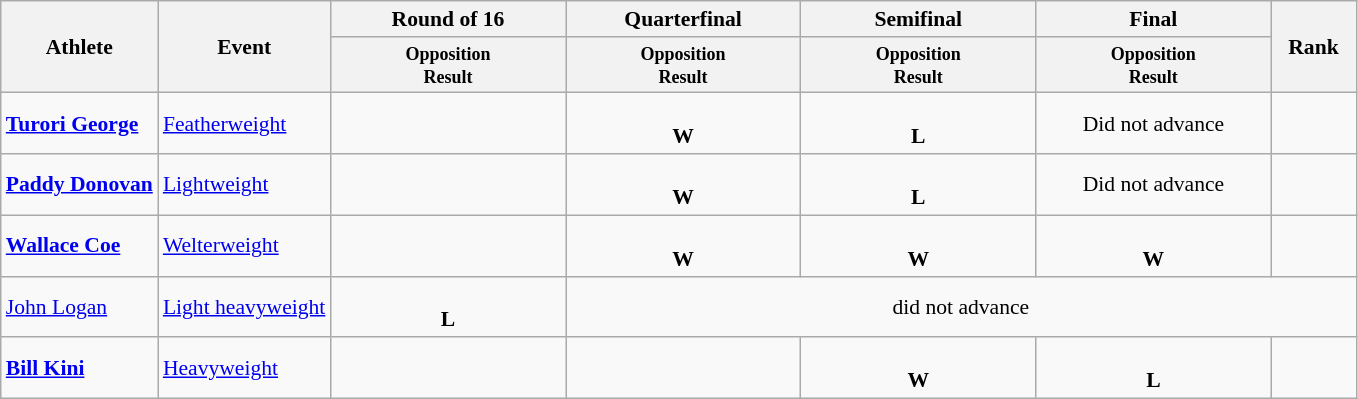<table class="wikitable" style="font-size:90%">
<tr>
<th rowspan="2">Athlete</th>
<th rowspan="2">Event</th>
<th width=150>Round of 16</th>
<th width=150>Quarterfinal</th>
<th width=150>Semifinal</th>
<th width=150>Final</th>
<th rowspan="2" style="width:50px;">Rank</th>
</tr>
<tr>
<th style="line-height:1em"><small>Opposition<br>Result</small></th>
<th style="line-height:1em"><small>Opposition<br>Result</small></th>
<th style="line-height:1em"><small>Opposition<br>Result</small></th>
<th style="line-height:1em"><small>Opposition<br>Result</small></th>
</tr>
<tr align=center>
<td align=left><strong><a href='#'>Turori George</a></strong></td>
<td align=left><a href='#'>Featherweight</a></td>
<td></td>
<td><br><strong>W</strong></td>
<td><br><strong>L</strong></td>
<td colspan>Did not advance</td>
<td></td>
</tr>
<tr align=center>
<td align=left><strong><a href='#'>Paddy Donovan</a></strong></td>
<td align=left><a href='#'>Lightweight</a></td>
<td></td>
<td><br><strong>W</strong></td>
<td><br><strong>L</strong></td>
<td>Did not advance</td>
<td></td>
</tr>
<tr align=center>
<td align=left><strong><a href='#'>Wallace Coe</a></strong></td>
<td align=left><a href='#'>Welterweight</a></td>
<td></td>
<td><br><strong>W</strong></td>
<td><br><strong>W</strong></td>
<td><br><strong>W</strong></td>
<td></td>
</tr>
<tr align=center>
<td align=left><a href='#'>John Logan</a></td>
<td align=left><a href='#'>Light heavyweight</a></td>
<td><br><strong>L</strong></td>
<td colspan=4>did not advance</td>
</tr>
<tr align=center>
<td align=left><strong><a href='#'>Bill Kini</a></strong></td>
<td align=left><a href='#'>Heavyweight</a></td>
<td></td>
<td></td>
<td><br><strong>W</strong></td>
<td><br><strong>L</strong></td>
<td></td>
</tr>
</table>
